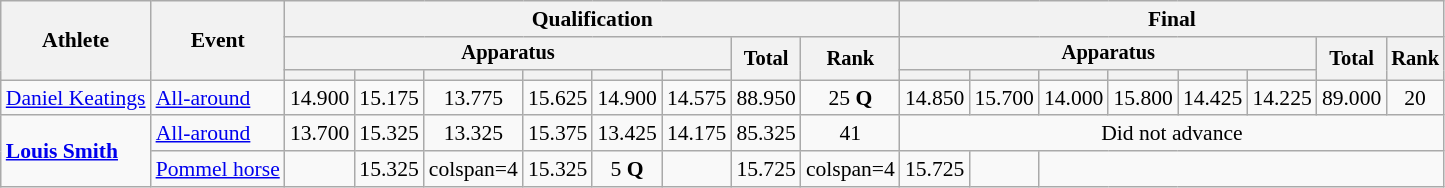<table class="wikitable" style="font-size:90%">
<tr>
<th rowspan=3>Athlete</th>
<th rowspan=3>Event</th>
<th colspan =8>Qualification</th>
<th colspan =8>Final</th>
</tr>
<tr style="font-size:95%">
<th colspan=6>Apparatus</th>
<th rowspan=2>Total</th>
<th rowspan=2>Rank</th>
<th colspan=6>Apparatus</th>
<th rowspan=2>Total</th>
<th rowspan=2>Rank</th>
</tr>
<tr style="font-size:95%">
<th></th>
<th></th>
<th></th>
<th></th>
<th></th>
<th></th>
<th></th>
<th></th>
<th></th>
<th></th>
<th></th>
<th></th>
</tr>
<tr align=center>
<td align=left><a href='#'>Daniel Keatings</a></td>
<td align=left><a href='#'>All-around</a></td>
<td>14.900</td>
<td>15.175</td>
<td>13.775</td>
<td>15.625</td>
<td>14.900</td>
<td>14.575</td>
<td>88.950</td>
<td>25 <strong>Q</strong></td>
<td>14.850</td>
<td>15.700</td>
<td>14.000</td>
<td>15.800</td>
<td>14.425</td>
<td>14.225</td>
<td>89.000</td>
<td>20</td>
</tr>
<tr align=center>
<td align=left rowspan=2><strong><a href='#'>Louis Smith</a></strong></td>
<td align=left><a href='#'>All-around</a></td>
<td>13.700</td>
<td>15.325</td>
<td>13.325</td>
<td>15.375</td>
<td>13.425</td>
<td>14.175</td>
<td>85.325</td>
<td>41</td>
<td colspan=8>Did not advance</td>
</tr>
<tr align=center>
<td align=left><a href='#'>Pommel horse</a></td>
<td></td>
<td>15.325</td>
<td>colspan=4 </td>
<td>15.325</td>
<td>5 <strong>Q</strong></td>
<td></td>
<td>15.725</td>
<td>colspan=4 </td>
<td>15.725</td>
<td></td>
</tr>
</table>
